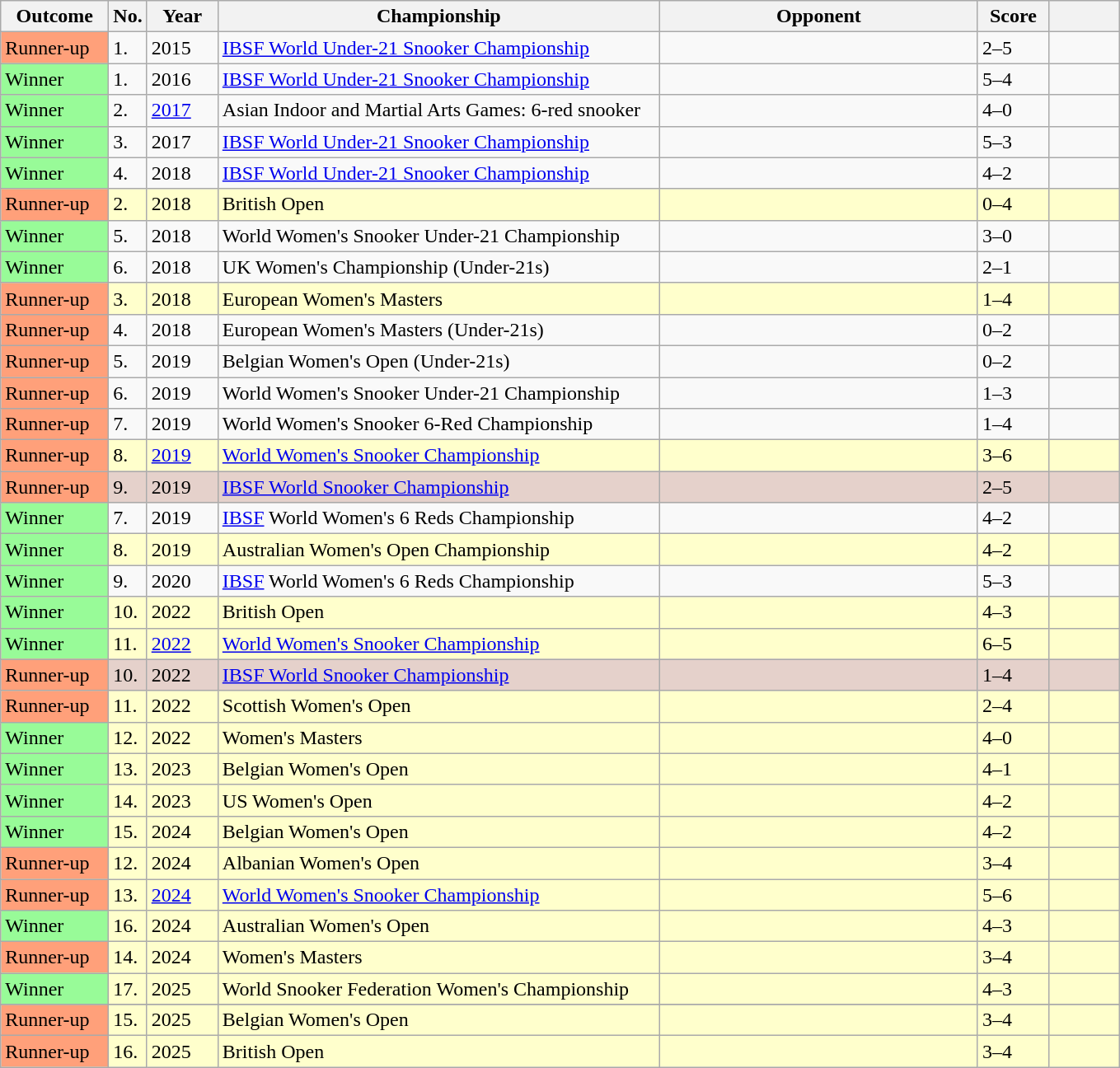<table class="wikitable">
<tr>
<th scope="col" style="width:80px;">Outcome</th>
<th scope="col" style="width:20px;">No.</th>
<th scope="col" style="width:50px;">Year</th>
<th scope="col" style="width:350px;">Championship</th>
<th scope="col" style="width:250px;">Opponent</th>
<th scope="col" style="width:50px;">Score</th>
<th scope="col" style="width:50px;"></th>
</tr>
<tr>
<td style="background:#ffa07a;">Runner-up</td>
<td>1.</td>
<td>2015</td>
<td><a href='#'>IBSF World Under-21 Snooker Championship</a></td>
<td></td>
<td>2–5</td>
<td></td>
</tr>
<tr>
<td style="background:#98fb98;">Winner</td>
<td>1.</td>
<td>2016</td>
<td><a href='#'>IBSF World Under-21 Snooker Championship</a></td>
<td></td>
<td>5–4</td>
<td></td>
</tr>
<tr>
<td style="background:#98fb98;">Winner</td>
<td>2.</td>
<td><a href='#'>2017</a></td>
<td>Asian Indoor and Martial Arts Games: 6-red snooker</td>
<td></td>
<td>4–0</td>
<td></td>
</tr>
<tr>
<td style="background:#98fb98;">Winner</td>
<td>3.</td>
<td>2017</td>
<td><a href='#'>IBSF World Under-21 Snooker Championship</a></td>
<td></td>
<td>5–3</td>
<td></td>
</tr>
<tr>
<td style="background:#98fb98;">Winner</td>
<td>4.</td>
<td>2018</td>
<td><a href='#'>IBSF World Under-21 Snooker Championship</a></td>
<td></td>
<td>4–2</td>
<td></td>
</tr>
<tr style="background:#ffc;">
<td style="background:#ffa07a;">Runner-up</td>
<td>2.</td>
<td>2018</td>
<td>British Open</td>
<td></td>
<td>0–4</td>
<td></td>
</tr>
<tr>
<td style="background:#98fb98;">Winner</td>
<td>5.</td>
<td>2018</td>
<td>World Women's Snooker Under-21 Championship</td>
<td></td>
<td>3–0</td>
<td></td>
</tr>
<tr>
<td style="background:#98fb98;">Winner</td>
<td>6.</td>
<td>2018</td>
<td>UK Women's Championship (Under-21s)</td>
<td></td>
<td>2–1</td>
<td></td>
</tr>
<tr style="background:#ffc;">
<td style="background:#ffa07a;">Runner-up</td>
<td>3.</td>
<td>2018</td>
<td>European Women's Masters</td>
<td></td>
<td>1–4</td>
<td></td>
</tr>
<tr>
<td style="background:#ffa07a;">Runner-up</td>
<td>4.</td>
<td>2018</td>
<td>European Women's Masters (Under-21s)</td>
<td></td>
<td>0–2</td>
<td></td>
</tr>
<tr>
<td style="background:#ffa07a;">Runner-up</td>
<td>5.</td>
<td>2019</td>
<td>Belgian Women's Open (Under-21s)</td>
<td></td>
<td>0–2</td>
<td></td>
</tr>
<tr>
<td style="background:#ffa07a;">Runner-up</td>
<td>6.</td>
<td>2019</td>
<td>World Women's Snooker Under-21 Championship</td>
<td></td>
<td>1–3</td>
<td></td>
</tr>
<tr>
<td style="background:#ffa07a;">Runner-up</td>
<td>7.</td>
<td>2019</td>
<td>World Women's Snooker 6-Red Championship</td>
<td></td>
<td>1–4</td>
<td></td>
</tr>
<tr style="background:#ffc;">
<td style="background:#ffa07a;">Runner-up</td>
<td>8.</td>
<td><a href='#'>2019</a></td>
<td><a href='#'>World Women's Snooker Championship</a></td>
<td></td>
<td>3–6</td>
<td></td>
</tr>
<tr bgcolor="#e5d1cb">
<td style="background:#ffa07a;">Runner-up</td>
<td>9.</td>
<td>2019</td>
<td><a href='#'>IBSF World Snooker Championship</a></td>
<td></td>
<td>2–5</td>
<td></td>
</tr>
<tr>
<td style="background:#98fb98;">Winner</td>
<td>7.</td>
<td>2019</td>
<td><a href='#'>IBSF</a> World Women's 6 Reds Championship</td>
<td></td>
<td>4–2</td>
<td></td>
</tr>
<tr style="background:#ffc;">
<td style="background:#98fb98;">Winner</td>
<td>8.</td>
<td>2019</td>
<td>Australian Women's Open Championship</td>
<td></td>
<td>4–2</td>
<td></td>
</tr>
<tr>
<td style="background:#98fb98;">Winner</td>
<td>9.</td>
<td>2020</td>
<td><a href='#'>IBSF</a> World Women's 6 Reds Championship</td>
<td></td>
<td>5–3</td>
<td></td>
</tr>
<tr style="background:#ffc;">
<td style="background:#98fb98;">Winner</td>
<td>10.</td>
<td>2022</td>
<td>British Open</td>
<td></td>
<td>4–3</td>
<td></td>
</tr>
<tr style="background:#ffc;">
<td style="background:#98fb98;">Winner</td>
<td>11.</td>
<td><a href='#'>2022</a></td>
<td><a href='#'>World Women's Snooker Championship</a></td>
<td></td>
<td>6–5</td>
<td></td>
</tr>
<tr bgcolor="#e5d1cb">
<td style="background:#ffa07a;">Runner-up</td>
<td>10.</td>
<td>2022</td>
<td><a href='#'>IBSF World Snooker Championship</a></td>
<td></td>
<td>1–4</td>
<td></td>
</tr>
<tr style="background:#ffc;">
<td style="background:#ffa07a;">Runner-up</td>
<td>11.</td>
<td>2022</td>
<td>Scottish Women's Open</td>
<td></td>
<td>2–4</td>
<td></td>
</tr>
<tr style="background:#ffc;">
<td style="background:#98fb98;">Winner</td>
<td>12.</td>
<td>2022</td>
<td>Women's Masters</td>
<td></td>
<td>4–0</td>
<td></td>
</tr>
<tr style="background:#ffc;">
<td style="background:#98fb98;">Winner</td>
<td>13.</td>
<td>2023</td>
<td>Belgian Women's Open</td>
<td></td>
<td>4–1</td>
<td></td>
</tr>
<tr style="background:#ffc;">
<td style="background:#98fb98;">Winner</td>
<td>14.</td>
<td>2023</td>
<td>US Women's Open</td>
<td></td>
<td>4–2</td>
<td></td>
</tr>
<tr style="background:#ffc;">
<td style="background:#98fb98;">Winner</td>
<td>15.</td>
<td>2024</td>
<td>Belgian Women's Open</td>
<td></td>
<td>4–2</td>
<td></td>
</tr>
<tr style="background:#ffc;">
<td style="background:#ffa07a;">Runner-up</td>
<td>12.</td>
<td>2024</td>
<td>Albanian Women's Open</td>
<td></td>
<td>3–4</td>
<td></td>
</tr>
<tr style="background:#ffc;">
<td style="background:#ffa07a;">Runner-up</td>
<td>13.</td>
<td><a href='#'>2024</a></td>
<td><a href='#'>World Women's Snooker Championship</a></td>
<td></td>
<td>5–6</td>
<td></td>
</tr>
<tr style="background:#ffc;">
<td style="background:#98fb98;">Winner</td>
<td>16.</td>
<td>2024</td>
<td>Australian Women's Open</td>
<td></td>
<td>4–3</td>
<td></td>
</tr>
<tr style="background:#ffc;">
<td style="background:#ffa07a;">Runner-up</td>
<td>14.</td>
<td>2024</td>
<td>Women's Masters</td>
<td></td>
<td>3–4</td>
<td></td>
</tr>
<tr style="background:#ffc;">
<td style="background:#98fb98;">Winner</td>
<td>17.</td>
<td>2025</td>
<td>World Snooker Federation Women's Championship</td>
<td></td>
<td>4–3</td>
<td></td>
</tr>
<tr>
</tr>
<tr style="background:#ffc;">
<td style="background:#ffa07a;">Runner-up</td>
<td>15.</td>
<td>2025</td>
<td>Belgian Women's Open</td>
<td></td>
<td>3–4</td>
<td></td>
</tr>
<tr style="background:#ffc;">
<td style="background:#ffa07a;">Runner-up</td>
<td>16.</td>
<td>2025</td>
<td>British Open</td>
<td></td>
<td>3–4</td>
<td></td>
</tr>
</table>
